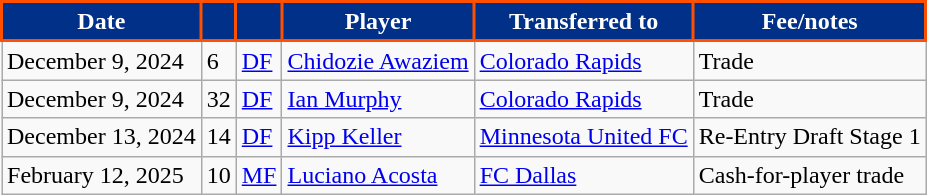<table class="wikitable sortable" style="text-align:left; font-size:100%;">
<tr>
<th style="background-color:#003087; color:#FFFFFF; border:2px solid #FE5000;" scope="col">Date</th>
<th style="background-color:#003087; color:#FFFFFF; border:2px solid #FE5000;" scope="col"></th>
<th style="background-color:#003087; color:#FFFFFF; border:2px solid #FE5000;" scope="col"></th>
<th style="background-color:#003087; color:#FFFFFF; border:2px solid #FE5000;" scope="col">Player</th>
<th style="background-color:#003087; color:#FFFFFF; border:2px solid #FE5000;" scope="col">Transferred to</th>
<th style="background-color:#003087; color:#FFFFFF; border:2px solid #FE5000;" scope="col">Fee/notes</th>
</tr>
<tr>
<td>December 9, 2024</td>
<td>6</td>
<td><a href='#'>DF</a></td>
<td> <a href='#'>Chidozie Awaziem</a></td>
<td> <a href='#'>Colorado Rapids</a></td>
<td>Trade</td>
</tr>
<tr>
<td>December 9, 2024</td>
<td>32</td>
<td><a href='#'>DF</a></td>
<td> <a href='#'>Ian Murphy</a></td>
<td> <a href='#'>Colorado Rapids</a></td>
<td>Trade</td>
</tr>
<tr>
<td>December 13, 2024</td>
<td>14</td>
<td><a href='#'>DF</a></td>
<td> <a href='#'>Kipp Keller</a></td>
<td> <a href='#'>Minnesota United FC</a></td>
<td>Re-Entry Draft Stage 1</td>
</tr>
<tr>
<td>February 12, 2025</td>
<td>10</td>
<td><a href='#'>MF</a></td>
<td> <a href='#'>Luciano Acosta</a></td>
<td> <a href='#'>FC Dallas</a></td>
<td>Cash-for-player trade</td>
</tr>
</table>
